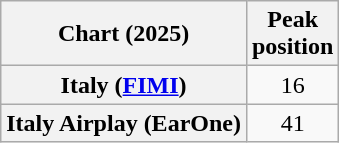<table class="wikitable sortable plainrowheaders" style="text-align:center">
<tr>
<th scope="col">Chart (2025)</th>
<th scope="col">Peak<br>position</th>
</tr>
<tr>
<th scope="row">Italy (<a href='#'>FIMI</a>) </th>
<td>16</td>
</tr>
<tr>
<th scope="row">Italy Airplay (EarOne)</th>
<td>41</td>
</tr>
</table>
